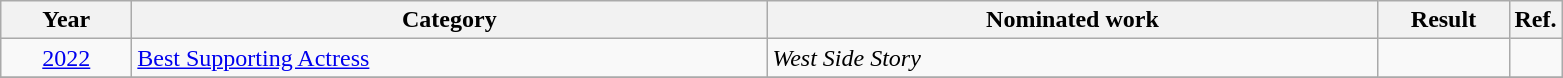<table class=wikitable>
<tr>
<th scope="col" style="width:5em;">Year</th>
<th scope="col" style="width:26em;">Category</th>
<th scope="col" style="width:25em;">Nominated work</th>
<th scope="col" style="width:5em;">Result</th>
<th>Ref.</th>
</tr>
<tr>
<td style="text-align:center;"><a href='#'>2022</a></td>
<td><a href='#'>Best Supporting Actress</a></td>
<td><em>West Side Story</em></td>
<td></td>
<td style="text-align:center;"></td>
</tr>
<tr>
</tr>
</table>
